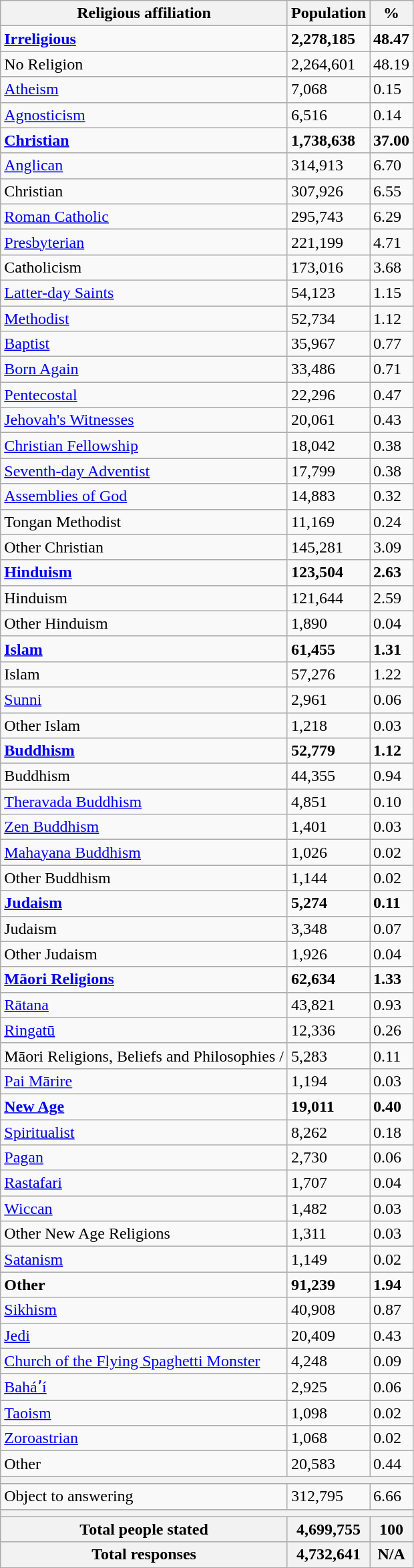<table class=wikitable style="text-align:left;">
<tr>
<th>Religious affiliation</th>
<th>Population</th>
<th>%</th>
</tr>
<tr>
<td><strong><a href='#'>Irreligious</a></strong></td>
<td><strong>2,278,185</strong></td>
<td><strong>48.47</strong></td>
</tr>
<tr>
<td>No Religion </td>
<td>2,264,601</td>
<td>48.19</td>
</tr>
<tr>
<td><a href='#'>Atheism</a></td>
<td>7,068</td>
<td>0.15</td>
</tr>
<tr>
<td><a href='#'>Agnosticism</a></td>
<td>6,516</td>
<td>0.14</td>
</tr>
<tr>
<td><strong><a href='#'>Christian</a></strong></td>
<td><strong>1,738,638</strong></td>
<td><strong>37.00</strong></td>
</tr>
<tr>
<td><a href='#'>Anglican</a></td>
<td>314,913</td>
<td>6.70</td>
</tr>
<tr>
<td>Christian </td>
<td>307,926</td>
<td>6.55</td>
</tr>
<tr>
<td><a href='#'>Roman Catholic</a></td>
<td>295,743</td>
<td>6.29</td>
</tr>
<tr>
<td><a href='#'>Presbyterian</a></td>
<td>221,199</td>
<td>4.71</td>
</tr>
<tr>
<td>Catholicism </td>
<td>173,016</td>
<td>3.68</td>
</tr>
<tr>
<td><a href='#'>Latter-day Saints</a></td>
<td>54,123</td>
<td>1.15</td>
</tr>
<tr>
<td><a href='#'>Methodist</a> </td>
<td>52,734</td>
<td>1.12</td>
</tr>
<tr>
<td><a href='#'>Baptist</a> </td>
<td>35,967</td>
<td>0.77</td>
</tr>
<tr>
<td><a href='#'>Born Again</a></td>
<td>33,486</td>
<td>0.71</td>
</tr>
<tr>
<td><a href='#'>Pentecostal</a> </td>
<td>22,296</td>
<td>0.47</td>
</tr>
<tr>
<td><a href='#'>Jehovah's Witnesses</a></td>
<td>20,061</td>
<td>0.43</td>
</tr>
<tr>
<td><a href='#'>Christian Fellowship</a></td>
<td>18,042</td>
<td>0.38</td>
</tr>
<tr>
<td><a href='#'>Seventh-day Adventist</a></td>
<td>17,799</td>
<td>0.38</td>
</tr>
<tr>
<td><a href='#'>Assemblies of God</a></td>
<td>14,883</td>
<td>0.32</td>
</tr>
<tr>
<td>Tongan Methodist</td>
<td>11,169</td>
<td>0.24</td>
</tr>
<tr>
<td>Other Christian</td>
<td>145,281</td>
<td>3.09</td>
</tr>
<tr>
<td><strong><a href='#'>Hinduism</a></strong></td>
<td><strong>123,504</strong></td>
<td><strong>2.63</strong></td>
</tr>
<tr>
<td>Hinduism </td>
<td>121,644</td>
<td>2.59</td>
</tr>
<tr>
<td>Other Hinduism</td>
<td>1,890</td>
<td>0.04</td>
</tr>
<tr>
<td><strong><a href='#'>Islam</a></strong></td>
<td><strong>61,455</strong></td>
<td><strong>1.31</strong></td>
</tr>
<tr>
<td>Islam </td>
<td>57,276</td>
<td>1.22</td>
</tr>
<tr>
<td><a href='#'>Sunni</a></td>
<td>2,961</td>
<td>0.06</td>
</tr>
<tr>
<td>Other Islam</td>
<td>1,218</td>
<td>0.03</td>
</tr>
<tr>
<td><strong><a href='#'>Buddhism</a></strong></td>
<td><strong>52,779</strong></td>
<td><strong>1.12</strong></td>
</tr>
<tr>
<td>Buddhism </td>
<td>44,355</td>
<td>0.94</td>
</tr>
<tr>
<td><a href='#'>Theravada Buddhism</a></td>
<td>4,851</td>
<td>0.10</td>
</tr>
<tr>
<td><a href='#'>Zen Buddhism</a></td>
<td>1,401</td>
<td>0.03</td>
</tr>
<tr>
<td><a href='#'>Mahayana Buddhism</a></td>
<td>1,026</td>
<td>0.02</td>
</tr>
<tr>
<td>Other Buddhism</td>
<td>1,144</td>
<td>0.02</td>
</tr>
<tr>
<td><strong><a href='#'>Judaism</a></strong></td>
<td><strong>5,274</strong></td>
<td><strong>0.11</strong></td>
</tr>
<tr>
<td>Judaism </td>
<td>3,348</td>
<td>0.07</td>
</tr>
<tr>
<td>Other Judaism</td>
<td>1,926</td>
<td>0.04</td>
</tr>
<tr>
<td><strong><a href='#'>Māori Religions</a></strong></td>
<td><strong>62,634</strong></td>
<td><strong>1.33</strong></td>
</tr>
<tr>
<td><a href='#'>Rātana</a></td>
<td>43,821</td>
<td>0.93</td>
</tr>
<tr>
<td><a href='#'>Ringatū</a></td>
<td>12,336</td>
<td>0.26</td>
</tr>
<tr>
<td>Māori Religions, Beliefs and Philosophies /</td>
<td>5,283</td>
<td>0.11</td>
</tr>
<tr>
<td><a href='#'>Pai Mārire</a></td>
<td>1,194</td>
<td>0.03</td>
</tr>
<tr>
<td><strong><a href='#'>New Age</a></strong></td>
<td><strong>19,011</strong></td>
<td><strong>0.40</strong></td>
</tr>
<tr>
<td><a href='#'>Spiritualist</a></td>
<td>8,262</td>
<td>0.18</td>
</tr>
<tr>
<td><a href='#'>Pagan</a></td>
<td>2,730</td>
<td>0.06</td>
</tr>
<tr>
<td><a href='#'>Rastafari</a></td>
<td>1,707</td>
<td>0.04</td>
</tr>
<tr>
<td><a href='#'>Wiccan</a></td>
<td>1,482</td>
<td>0.03</td>
</tr>
<tr>
<td>Other New Age Religions </td>
<td>1,311</td>
<td>0.03</td>
</tr>
<tr>
<td><a href='#'>Satanism</a></td>
<td>1,149</td>
<td>0.02</td>
</tr>
<tr>
<td><strong>Other</strong></td>
<td><strong>91,239</strong></td>
<td><strong>1.94</strong></td>
</tr>
<tr>
<td><a href='#'>Sikhism</a></td>
<td>40,908</td>
<td>0.87</td>
</tr>
<tr>
<td><a href='#'>Jedi</a></td>
<td>20,409</td>
<td>0.43</td>
</tr>
<tr>
<td><a href='#'>Church of the Flying Spaghetti Monster</a></td>
<td>4,248</td>
<td>0.09</td>
</tr>
<tr>
<td><a href='#'>Baháʼí</a></td>
<td>2,925</td>
<td>0.06</td>
</tr>
<tr>
<td><a href='#'>Taoism</a></td>
<td>1,098</td>
<td>0.02</td>
</tr>
<tr>
<td><a href='#'>Zoroastrian</a></td>
<td>1,068</td>
<td>0.02</td>
</tr>
<tr>
<td>Other</td>
<td>20,583</td>
<td>0.44</td>
</tr>
<tr>
<th colspan=3></th>
</tr>
<tr>
<td>Object to answering</td>
<td>312,795</td>
<td>6.66</td>
</tr>
<tr>
<th colspan=3></th>
</tr>
<tr>
<th>Total people stated</th>
<th>4,699,755</th>
<th>100</th>
</tr>
<tr>
<th>Total responses</th>
<th>4,732,641</th>
<th>N/A</th>
</tr>
</table>
